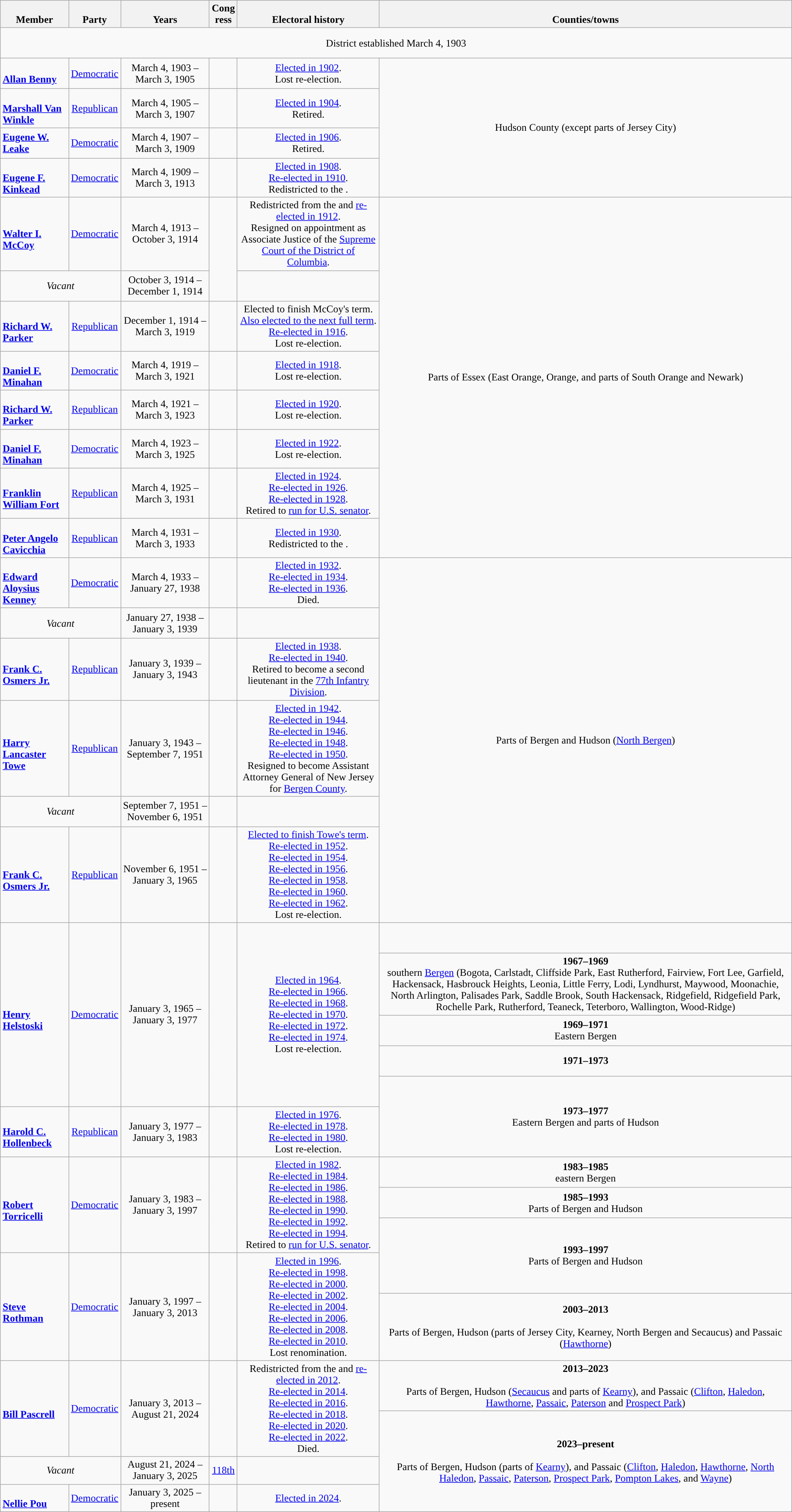<table class=wikitable style="text-align:center">
<tr style="vertical-align:bottom">
<th>Member<br></th>
<th>Party</th>
<th>Years</th>
<th>Cong<br>ress</th>
<th>Electoral history</th>
<th>Counties/towns</th>
</tr>
<tr style="height:3em">
<td colspan=6>District established March 4, 1903</td>
</tr>
<tr style="height:3em">
<td style="text-align:left"><br><strong><a href='#'>Allan Benny</a></strong><br></td>
<td><a href='#'>Democratic</a></td>
<td nowrap>March 4, 1903 –<br>March 3, 1905</td>
<td></td>
<td><a href='#'>Elected in 1902</a>.<br>Lost re-election.</td>
<td rowspan=4>Hudson County (except parts of Jersey City)</td>
</tr>
<tr style="height:3em">
<td style="text-align:left"><br><strong><a href='#'>Marshall Van Winkle</a></strong><br></td>
<td><a href='#'>Republican</a></td>
<td nowrap>March 4, 1905 –<br>March 3, 1907</td>
<td></td>
<td><a href='#'>Elected in 1904</a>.<br>Retired.</td>
</tr>
<tr style="height:3em">
<td style="text-align:left"><strong><a href='#'>Eugene W. Leake</a></strong><br></td>
<td><a href='#'>Democratic</a></td>
<td nowrap>March 4, 1907 –<br>March 3, 1909</td>
<td></td>
<td><a href='#'>Elected in 1906</a>.<br>Retired.</td>
</tr>
<tr style="height:3em">
<td style="text-align:left"><br><strong><a href='#'>Eugene F. Kinkead</a></strong><br></td>
<td><a href='#'>Democratic</a></td>
<td nowrap>March 4, 1909 –<br>March 3, 1913</td>
<td></td>
<td><a href='#'>Elected in 1908</a>.<br><a href='#'>Re-elected in 1910</a>.<br>Redistricted to the .</td>
</tr>
<tr style="height:3em">
<td style="text-align:left"><br><strong><a href='#'>Walter I. McCoy</a></strong><br></td>
<td><a href='#'>Democratic</a></td>
<td nowrap>March 4, 1913 –<br>October 3, 1914</td>
<td rowspan=2></td>
<td>Redistricted from the  and <a href='#'>re-elected in 1912</a>.<br>Resigned on appointment as Associate Justice of the <a href='#'>Supreme Court of the District of Columbia</a>.</td>
<td rowspan=8>Parts of Essex (East Orange, Orange, and parts of South Orange and Newark)</td>
</tr>
<tr style="height:3em">
<td colspan=2><em>Vacant</em></td>
<td nowrap>October 3, 1914 –<br>December 1, 1914</td>
</tr>
<tr style="height:3em">
<td style="text-align:left"><br><strong><a href='#'>Richard W. Parker</a></strong><br></td>
<td><a href='#'>Republican</a></td>
<td nowrap>December 1, 1914 –<br>March 3, 1919</td>
<td></td>
<td>Elected to finish McCoy's term.<br><a href='#'>Also elected to the next full term</a>.<br><a href='#'>Re-elected in 1916</a>.<br>Lost re-election.</td>
</tr>
<tr style="height:3em">
<td style="text-align:left"><br><strong><a href='#'>Daniel F. Minahan</a></strong><br></td>
<td><a href='#'>Democratic</a></td>
<td nowrap>March 4, 1919 –<br>March 3, 1921</td>
<td></td>
<td><a href='#'>Elected in 1918</a>.<br>Lost re-election.</td>
</tr>
<tr style="height:3em">
<td style="text-align:left"><br><strong><a href='#'>Richard W. Parker</a></strong><br></td>
<td><a href='#'>Republican</a></td>
<td nowrap>March 4, 1921 –<br>March 3, 1923</td>
<td></td>
<td><a href='#'>Elected in 1920</a>.<br>Lost re-election.</td>
</tr>
<tr style="height:3em">
<td style="text-align:left"><br><strong><a href='#'>Daniel F. Minahan</a></strong><br></td>
<td><a href='#'>Democratic</a></td>
<td nowrap>March 4, 1923 –<br>March 3, 1925</td>
<td></td>
<td><a href='#'>Elected in 1922</a>.<br>Lost re-election.</td>
</tr>
<tr style="height:3em">
<td style="text-align:left"><br><strong><a href='#'>Franklin William Fort</a></strong><br></td>
<td><a href='#'>Republican</a></td>
<td nowrap>March 4, 1925 –<br>March 3, 1931</td>
<td></td>
<td><a href='#'>Elected in 1924</a>.<br><a href='#'>Re-elected in 1926</a>.<br><a href='#'>Re-elected in 1928</a>.<br>Retired to <a href='#'>run for U.S. senator</a>.</td>
</tr>
<tr style="height:3em">
<td style="text-align:left"><br><strong><a href='#'>Peter Angelo Cavicchia</a></strong><br></td>
<td><a href='#'>Republican</a></td>
<td nowrap>March 4, 1931 –<br>March 3, 1933</td>
<td></td>
<td><a href='#'>Elected in 1930</a>.<br>Redistricted to the .</td>
</tr>
<tr style="height:3em">
<td style="text-align:left"><br><strong><a href='#'>Edward Aloysius Kenney</a></strong><br></td>
<td><a href='#'>Democratic</a></td>
<td nowrap>March 4, 1933 –<br>January 27, 1938</td>
<td></td>
<td><a href='#'>Elected in 1932</a>.<br><a href='#'>Re-elected in 1934</a>.<br><a href='#'>Re-elected in 1936</a>.<br>Died.</td>
<td rowspan=6>Parts of Bergen and Hudson (<a href='#'>North Bergen</a>)</td>
</tr>
<tr style="height:3em">
<td colspan=2><em>Vacant</em></td>
<td nowrap>January 27, 1938 –<br>January 3, 1939</td>
<td></td>
</tr>
<tr style="height:3em">
<td style="text-align:left"><br><strong><a href='#'>Frank C. Osmers Jr.</a></strong><br></td>
<td><a href='#'>Republican</a></td>
<td nowrap>January 3, 1939 –<br>January 3, 1943</td>
<td></td>
<td><a href='#'>Elected in 1938</a>.<br><a href='#'>Re-elected in 1940</a>.<br>Retired to become a second lieutenant in the <a href='#'>77th Infantry Division</a>.</td>
</tr>
<tr style="height:3em">
<td style="text-align:left"><br><strong><a href='#'>Harry Lancaster Towe</a></strong><br></td>
<td><a href='#'>Republican</a></td>
<td nowrap>January 3, 1943 –<br>September 7, 1951</td>
<td></td>
<td><a href='#'>Elected in 1942</a>.<br><a href='#'>Re-elected in 1944</a>.<br><a href='#'>Re-elected in 1946</a>.<br><a href='#'>Re-elected in 1948</a>.<br><a href='#'>Re-elected in 1950</a>.<br>Resigned to become Assistant Attorney General of New Jersey for <a href='#'>Bergen County</a>.</td>
</tr>
<tr style="height:3em">
<td colspan=2><em>Vacant</em></td>
<td nowrap>September 7, 1951 –<br>November 6, 1951</td>
<td></td>
</tr>
<tr style="height:3em">
<td style="text-align:left"><br><strong><a href='#'>Frank C. Osmers Jr.</a></strong><br></td>
<td><a href='#'>Republican</a></td>
<td nowrap>November 6, 1951 –<br>January 3, 1965</td>
<td></td>
<td><a href='#'>Elected to finish Towe's term</a>.<br><a href='#'>Re-elected in 1952</a>.<br><a href='#'>Re-elected in 1954</a>.<br><a href='#'>Re-elected in 1956</a>.<br><a href='#'>Re-elected in 1958</a>.<br><a href='#'>Re-elected in 1960</a>.<br><a href='#'>Re-elected in 1962</a>.<br>Lost re-election.</td>
</tr>
<tr style="height:3em">
<td rowspan=5 style="text-align:left"><br><strong><a href='#'>Henry Helstoski</a></strong><br></td>
<td rowspan=5 ><a href='#'>Democratic</a></td>
<td rowspan=5 nowrap>January 3, 1965 –<br>January 3, 1977</td>
<td rowspan=5></td>
<td rowspan=5><a href='#'>Elected in 1964</a>.<br><a href='#'>Re-elected in 1966</a>.<br><a href='#'>Re-elected in 1968</a>.<br><a href='#'>Re-elected in 1970</a>.<br><a href='#'>Re-elected in 1972</a>.<br><a href='#'>Re-elected in 1974</a>.<br>Lost re-election.</td>
<td></td>
</tr>
<tr style="height:3em">
<td><strong>1967–1969</strong><br>southern <a href='#'>Bergen</a> (Bogota, Carlstadt, Cliffside Park, East Rutherford, Fairview, Fort Lee, Garfield, Hackensack, Hasbrouck Heights, Leonia, Little Ferry, Lodi, Lyndhurst, Maywood, Moonachie, North Arlington, Palisades Park, Saddle Brook, South Hackensack, Ridgefield, Ridgefield Park, Rochelle Park, Rutherford, Teaneck, Teterboro, Wallington, Wood-Ridge)</td>
</tr>
<tr style="height:3em">
<td><strong>1969–1971</strong><br>Eastern Bergen</td>
</tr>
<tr style="height:3em">
<td><strong>1971–1973</strong><br></td>
</tr>
<tr style="height:3em">
<td rowspan=2><strong>1973–1977</strong><br>Eastern Bergen and parts of Hudson</td>
</tr>
<tr style="height:3em">
<td style="text-align:left"><br><strong><a href='#'>Harold C. Hollenbeck</a></strong><br></td>
<td><a href='#'>Republican</a></td>
<td nowrap>January 3, 1977 –<br>January 3, 1983</td>
<td></td>
<td><a href='#'>Elected in 1976</a>.<br><a href='#'>Re-elected in 1978</a>.<br><a href='#'>Re-elected in 1980</a>.<br>Lost re-election.</td>
</tr>
<tr style="height:3em">
<td rowspan=3 style="text-align:left"><br><strong><a href='#'>Robert Torricelli</a></strong><br></td>
<td rowspan=3 ><a href='#'>Democratic</a></td>
<td rowspan=3 nowrap>January 3, 1983 –<br>January 3, 1997</td>
<td rowspan=3></td>
<td rowspan=3><a href='#'>Elected in 1982</a>.<br><a href='#'>Re-elected in 1984</a>.<br><a href='#'>Re-elected in 1986</a>.<br><a href='#'>Re-elected in 1988</a>.<br><a href='#'>Re-elected in 1990</a>.<br><a href='#'>Re-elected in 1992</a>.<br><a href='#'>Re-elected in 1994</a>.<br>Retired to <a href='#'>run for U.S. senator</a>.</td>
<td><strong>1983–1985</strong><br>eastern Bergen</td>
</tr>
<tr style="height:3em">
<td><strong>1985–1993</strong><br>Parts of Bergen and Hudson</td>
</tr>
<tr style="height:3em">
<td rowspan=2><strong>1993–1997</strong><br>Parts of Bergen and Hudson</td>
</tr>
<tr style="height:3em">
<td rowspan=2 style="text-align:left"><br><strong><a href='#'>Steve Rothman</a></strong><br></td>
<td rowspan=2 ><a href='#'>Democratic</a></td>
<td rowspan=2 nowrap>January 3, 1997 –<br>January 3, 2013</td>
<td rowspan=2></td>
<td rowspan=2><a href='#'>Elected in 1996</a>.<br><a href='#'>Re-elected in 1998</a>.<br><a href='#'>Re-elected in 2000</a>.<br><a href='#'>Re-elected in 2002</a>.<br><a href='#'>Re-elected in 2004</a>.<br><a href='#'>Re-elected in 2006</a>.<br><a href='#'>Re-elected in 2008</a>.<br><a href='#'>Re-elected in 2010</a>.<br>Lost renomination.</td>
</tr>
<tr style="height:3em">
<td><strong>2003–2013</strong><br><br>Parts of Bergen, Hudson (parts of Jersey City, Kearney, North Bergen and Secaucus) and Passaic (<a href='#'>Hawthorne</a>)</td>
</tr>
<tr style="height:3em">
<td rowspan=2 style="text-align:left"><br><strong><a href='#'>Bill Pascrell</a></strong><br></td>
<td rowspan=2 ><a href='#'>Democratic</a></td>
<td rowspan=2 nowrap>January 3, 2013 –<br>August 21, 2024</td>
<td rowspan=2></td>
<td rowspan=2>Redistricted from the  and <a href='#'>re-elected in 2012</a>.<br><a href='#'>Re-elected in 2014</a>.<br><a href='#'>Re-elected in 2016</a>.<br><a href='#'>Re-elected in 2018</a>.<br><a href='#'>Re-elected in 2020</a>.<br><a href='#'>Re-elected in 2022</a>.<br>Died.</td>
<td><strong>2013–2023</strong><br><br>Parts of Bergen, Hudson (<a href='#'>Secaucus</a> and parts of <a href='#'>Kearny</a>), and Passaic (<a href='#'>Clifton</a>, <a href='#'>Haledon</a>, <a href='#'>Hawthorne</a>, <a href='#'>Passaic</a>, <a href='#'>Paterson</a> and <a href='#'>Prospect Park</a>)</td>
</tr>
<tr style="height:3em">
<td rowspan="3"><strong>2023–present</strong><br><br>Parts of Bergen, Hudson (parts of <a href='#'>Kearny</a>), and Passaic (<a href='#'>Clifton</a>, <a href='#'>Haledon</a>, <a href='#'>Hawthorne</a>, <a href='#'>North Haledon</a>, <a href='#'>Passaic</a>, <a href='#'>Paterson</a>, <a href='#'>Prospect Park</a>, <a href='#'>Pompton Lakes</a>, and <a href='#'>Wayne</a>)</td>
</tr>
<tr>
<td colspan="2"><em>Vacant</em></td>
<td>August 21, 2024 – <br> January 3, 2025</td>
<td><a href='#'>118th</a></td>
<td></td>
</tr>
<tr>
<td style="text-align:left"><br><strong><a href='#'>Nellie Pou</a></strong> <br></td>
<td><a href='#'>Democratic</a></td>
<td>January 3, 2025 – <br> present</td>
<td></td>
<td><a href='#'>Elected in 2024</a>.</td>
</tr>
</table>
